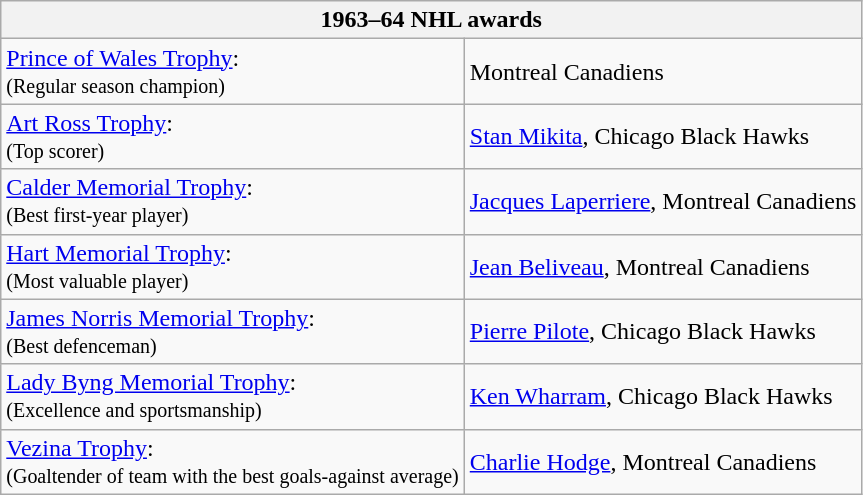<table class="wikitable">
<tr>
<th bgcolor="#DDDDDD" colspan="2">1963–64 NHL awards</th>
</tr>
<tr>
<td><a href='#'>Prince of Wales Trophy</a>:<br><small>(Regular season champion)</small></td>
<td>Montreal Canadiens</td>
</tr>
<tr>
<td><a href='#'>Art Ross Trophy</a>:<br><small>(Top scorer)</small></td>
<td><a href='#'>Stan Mikita</a>, Chicago Black Hawks</td>
</tr>
<tr>
<td><a href='#'>Calder Memorial Trophy</a>:<br><small>(Best first-year player)</small></td>
<td><a href='#'>Jacques Laperriere</a>, Montreal Canadiens</td>
</tr>
<tr>
<td><a href='#'>Hart Memorial Trophy</a>:<br><small>(Most valuable player)</small></td>
<td><a href='#'>Jean Beliveau</a>, Montreal Canadiens</td>
</tr>
<tr>
<td><a href='#'>James Norris Memorial Trophy</a>:<br><small>(Best defenceman)</small></td>
<td><a href='#'>Pierre Pilote</a>, Chicago Black Hawks</td>
</tr>
<tr>
<td><a href='#'>Lady Byng Memorial Trophy</a>:<br><small>(Excellence and sportsmanship)</small></td>
<td><a href='#'>Ken Wharram</a>, Chicago Black Hawks</td>
</tr>
<tr>
<td><a href='#'>Vezina Trophy</a>:<br><small>(Goaltender of team with the best goals-against average)</small></td>
<td><a href='#'>Charlie Hodge</a>, Montreal Canadiens</td>
</tr>
</table>
